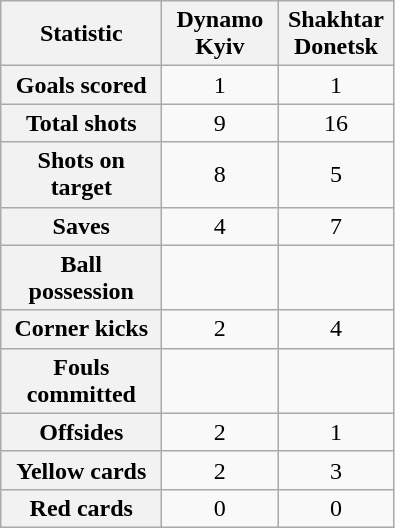<table class="wikitable plainrowheaders" style="text-align:center">
<tr>
<th scope="col" style="width:100px">Statistic</th>
<th scope="col" style="width:70px">Dynamo Kyiv</th>
<th scope="col" style="width:70px">Shakhtar Donetsk</th>
</tr>
<tr>
<th scope=row>Goals scored</th>
<td>1</td>
<td>1</td>
</tr>
<tr>
<th scope=row>Total shots</th>
<td>9</td>
<td>16</td>
</tr>
<tr>
<th scope=row>Shots on target</th>
<td>8</td>
<td>5</td>
</tr>
<tr>
<th scope=row>Saves</th>
<td>4</td>
<td>7</td>
</tr>
<tr>
<th scope=row>Ball possession</th>
<td></td>
<td></td>
</tr>
<tr>
<th scope=row>Corner kicks</th>
<td>2</td>
<td>4</td>
</tr>
<tr>
<th scope=row>Fouls committed</th>
<td></td>
<td></td>
</tr>
<tr>
<th scope=row>Offsides</th>
<td>2</td>
<td>1</td>
</tr>
<tr>
<th scope=row>Yellow cards</th>
<td>2</td>
<td>3</td>
</tr>
<tr>
<th scope=row>Red cards</th>
<td>0</td>
<td>0</td>
</tr>
</table>
